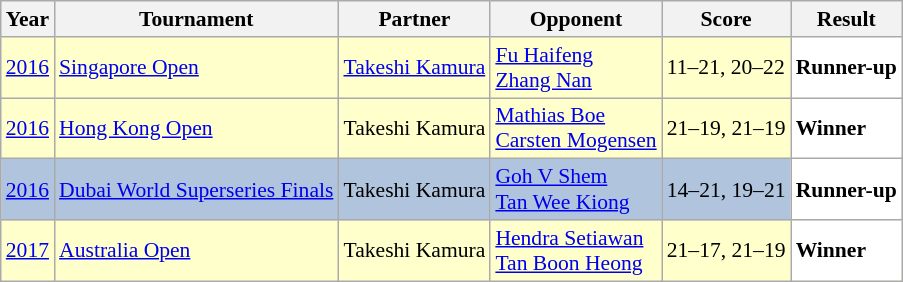<table class="sortable wikitable" style="font-size: 90%;">
<tr>
<th>Year</th>
<th>Tournament</th>
<th>Partner</th>
<th>Opponent</th>
<th>Score</th>
<th>Result</th>
</tr>
<tr style="background:#FFFFCC">
<td align="center"><a href='#'>2016</a></td>
<td align="left"><a href='#'>Singapore Open</a></td>
<td align="left"> <a href='#'>Takeshi Kamura</a></td>
<td align="left"> <a href='#'>Fu Haifeng</a><br> <a href='#'>Zhang Nan</a></td>
<td align="left">11–21, 20–22</td>
<td style="text-align:left; background:white"> <strong>Runner-up</strong></td>
</tr>
<tr style="background:#FFFFCC">
<td align="center"><a href='#'>2016</a></td>
<td align="left"><a href='#'>Hong Kong Open</a></td>
<td align="left"> Takeshi Kamura</td>
<td align="left"> <a href='#'>Mathias Boe</a><br> <a href='#'>Carsten Mogensen</a></td>
<td align="left">21–19, 21–19</td>
<td style="text-align:left; background:white"> <strong>Winner</strong></td>
</tr>
<tr style="background:#B0C4DE">
<td align="center"><a href='#'>2016</a></td>
<td align="left"><a href='#'>Dubai World Superseries Finals</a></td>
<td align="left"> Takeshi Kamura</td>
<td align="left"> <a href='#'>Goh V Shem</a><br> <a href='#'>Tan Wee Kiong</a></td>
<td align="left">14–21, 19–21</td>
<td style="text-align:left; background:white"> <strong>Runner-up</strong></td>
</tr>
<tr style="background:#FFFFCC">
<td align="center"><a href='#'>2017</a></td>
<td align="left"><a href='#'>Australia Open</a></td>
<td align="left"> Takeshi Kamura</td>
<td align="left"> <a href='#'>Hendra Setiawan</a><br> <a href='#'>Tan Boon Heong</a></td>
<td align="left">21–17, 21–19</td>
<td style="text-align:left; background:white"> <strong>Winner</strong></td>
</tr>
</table>
